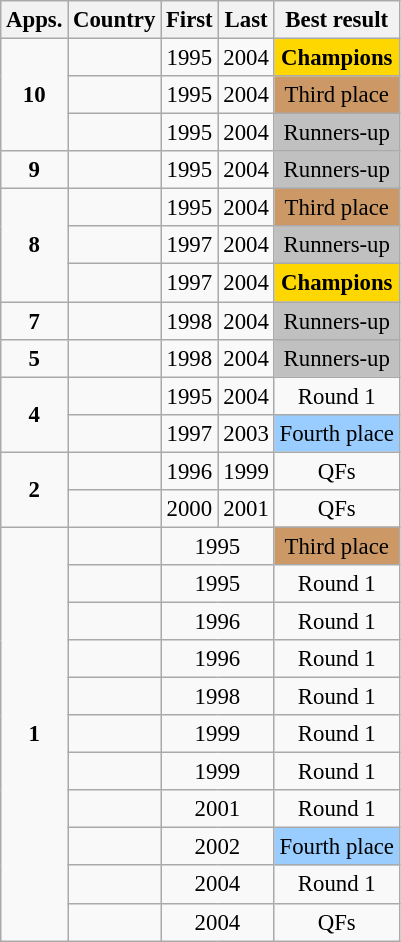<table class="wikitable" style="font-size:95%; text-align:center">
<tr>
<th>Apps.</th>
<th>Country</th>
<th>First</th>
<th>Last</th>
<th>Best result</th>
</tr>
<tr>
<td rowspan=3><strong>10</strong></td>
<td align=left></td>
<td>1995</td>
<td>2004</td>
<td bgcolor=gold><strong>Champions</strong></td>
</tr>
<tr>
<td align=left></td>
<td>1995</td>
<td>2004</td>
<td bgcolor=#cc9966>Third place</td>
</tr>
<tr>
<td align=left></td>
<td>1995</td>
<td>2004</td>
<td bgcolor=silver>Runners-up</td>
</tr>
<tr>
<td><strong>9</strong></td>
<td align=left></td>
<td>1995</td>
<td>2004</td>
<td bgcolor=silver>Runners-up</td>
</tr>
<tr>
<td rowspan=3><strong>8</strong></td>
<td align=left></td>
<td>1995</td>
<td>2004</td>
<td bgcolor=#cc9966>Third place</td>
</tr>
<tr>
<td align=left></td>
<td>1997</td>
<td>2004</td>
<td bgcolor=silver>Runners-up</td>
</tr>
<tr>
<td align=left></td>
<td>1997</td>
<td>2004</td>
<td bgcolor=gold><strong>Champions</strong></td>
</tr>
<tr>
<td><strong>7</strong></td>
<td align=left></td>
<td>1998</td>
<td>2004</td>
<td bgcolor=silver>Runners-up</td>
</tr>
<tr>
<td><strong>5</strong></td>
<td align=left></td>
<td>1998</td>
<td>2004</td>
<td bgcolor=silver>Runners-up</td>
</tr>
<tr>
<td rowspan=2><strong>4</strong></td>
<td align=left></td>
<td>1995</td>
<td>2004</td>
<td>Round 1</td>
</tr>
<tr>
<td align=left></td>
<td>1997</td>
<td>2003</td>
<td bgcolor=#9acdff>Fourth place</td>
</tr>
<tr>
<td rowspan=2><strong>2</strong></td>
<td align=left></td>
<td>1996</td>
<td>1999</td>
<td>QFs</td>
</tr>
<tr>
<td align=left></td>
<td>2000</td>
<td>2001</td>
<td>QFs</td>
</tr>
<tr>
<td rowspan=11><strong>1</strong></td>
<td align=left></td>
<td colspan=2>1995</td>
<td bgcolor=#cc9966>Third place</td>
</tr>
<tr>
<td align=left></td>
<td colspan=2>1995</td>
<td>Round 1</td>
</tr>
<tr>
<td align=left></td>
<td colspan=2>1996</td>
<td>Round 1</td>
</tr>
<tr>
<td align=left></td>
<td colspan=2>1996</td>
<td>Round 1</td>
</tr>
<tr>
<td align=left></td>
<td colspan=2>1998</td>
<td>Round 1</td>
</tr>
<tr>
<td align=left></td>
<td colspan=2>1999</td>
<td>Round 1</td>
</tr>
<tr>
<td align=left></td>
<td colspan=2>1999</td>
<td>Round 1</td>
</tr>
<tr>
<td align=left></td>
<td colspan=2>2001</td>
<td>Round 1</td>
</tr>
<tr>
<td align=left></td>
<td colspan=2>2002</td>
<td bgcolor=#9acdff>Fourth place</td>
</tr>
<tr>
<td align=left></td>
<td colspan=2>2004</td>
<td>Round 1</td>
</tr>
<tr>
<td align=left></td>
<td colspan=2>2004</td>
<td>QFs</td>
</tr>
</table>
